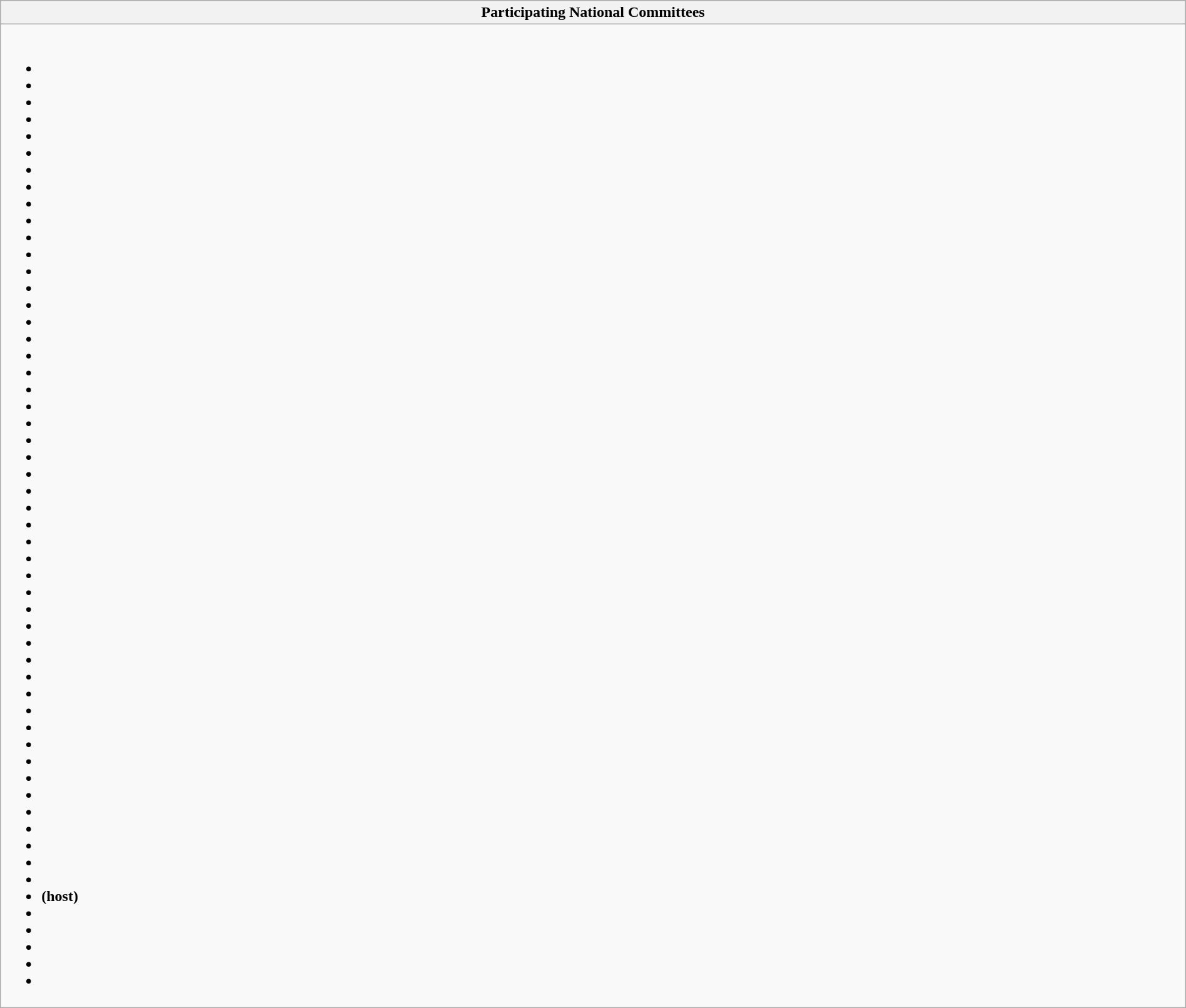<table class="wikitable collapsible" style="width:100%;">
<tr>
<th>Participating National Committees</th>
</tr>
<tr>
<td><br><ul><li></li><li></li><li></li><li></li><li></li><li></li><li></li><li></li><li></li><li></li><li></li><li></li><li></li><li></li><li></li><li></li><li></li><li></li><li></li><li></li><li></li><li></li><li></li><li></li><li></li><li></li><li></li><li></li><li></li><li></li><li></li><li></li><li></li><li></li><li></li><li></li><li></li><li></li><li></li><li></li><li></li><li></li><li></li><li></li><li></li><li></li><li></li><li></li><li></li><li> <strong>(host)</strong></li><li></li><li></li><li></li><li></li><li></li></ul></td>
</tr>
</table>
